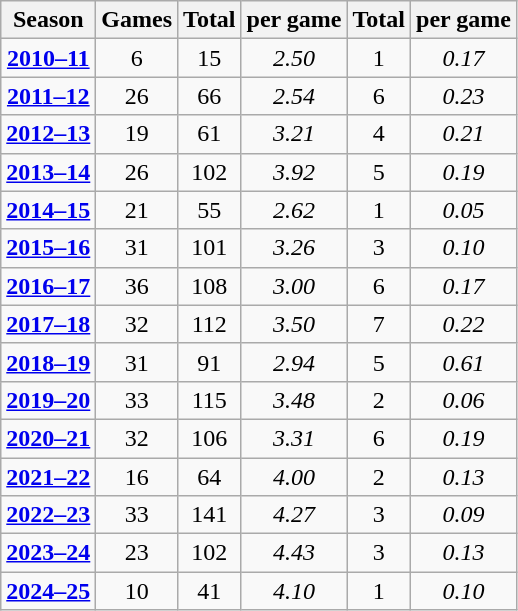<table class="wikitable" style="text-align:center">
<tr>
<th>Season</th>
<th>Games</th>
<th>Total </th>
<th> per game</th>
<th>Total </th>
<th> per game</th>
</tr>
<tr>
<td><strong><a href='#'>2010–11</a></strong></td>
<td>6</td>
<td>15</td>
<td><em>2.50</em></td>
<td>1</td>
<td><em>0.17</em></td>
</tr>
<tr>
<td><strong><a href='#'>2011–12</a></strong></td>
<td>26</td>
<td>66</td>
<td><em>2.54</em></td>
<td>6</td>
<td><em>0.23</em></td>
</tr>
<tr>
<td><strong><a href='#'>2012–13</a></strong></td>
<td>19</td>
<td>61</td>
<td><em>3.21</em></td>
<td>4</td>
<td><em>0.21</em></td>
</tr>
<tr>
<td><strong><a href='#'>2013–14</a></strong></td>
<td>26</td>
<td>102</td>
<td><em>3.92</em></td>
<td>5</td>
<td><em>0.19</em></td>
</tr>
<tr>
<td><strong><a href='#'>2014–15</a></strong></td>
<td>21</td>
<td>55</td>
<td><em>2.62</em></td>
<td>1</td>
<td><em>0.05</em></td>
</tr>
<tr>
<td><strong><a href='#'>2015–16</a></strong></td>
<td>31</td>
<td>101</td>
<td><em>3.26</em></td>
<td>3</td>
<td><em>0.10</em></td>
</tr>
<tr>
<td><strong><a href='#'>2016–17</a></strong></td>
<td>36</td>
<td>108</td>
<td><em>3.00</em></td>
<td>6</td>
<td><em>0.17</em></td>
</tr>
<tr>
<td><strong><a href='#'>2017–18</a></strong></td>
<td>32</td>
<td>112</td>
<td><em>3.50</em></td>
<td>7</td>
<td><em>0.22</em></td>
</tr>
<tr>
<td><strong><a href='#'>2018–19</a></strong></td>
<td>31</td>
<td>91</td>
<td><em>2.94</em></td>
<td>5</td>
<td><em>0.61</em></td>
</tr>
<tr>
<td><strong><a href='#'>2019–20</a></strong></td>
<td>33</td>
<td>115</td>
<td><em>3.48</em></td>
<td>2</td>
<td><em>0.06</em></td>
</tr>
<tr>
<td><strong><a href='#'>2020–21</a></strong></td>
<td>32</td>
<td>106</td>
<td><em>3.31</em></td>
<td>6</td>
<td><em>0.19</em></td>
</tr>
<tr>
<td><a href='#'><strong>2021–22</strong></a></td>
<td>16</td>
<td>64</td>
<td><em>4.00</em></td>
<td>2</td>
<td><em>0.13</em></td>
</tr>
<tr>
<td><strong><a href='#'>2022–23</a></strong></td>
<td>33</td>
<td>141</td>
<td><em>4.27</em></td>
<td>3</td>
<td><em>0.09</em></td>
</tr>
<tr>
<td><strong><a href='#'>2023–24</a></strong></td>
<td>23</td>
<td>102</td>
<td><em>4.43</em></td>
<td>3</td>
<td><em>0.13</em></td>
</tr>
<tr>
<td><a href='#'><strong>2024–25</strong></a></td>
<td>10</td>
<td>41</td>
<td><em>4.10</em></td>
<td>1</td>
<td><em>0.10</em></td>
</tr>
</table>
